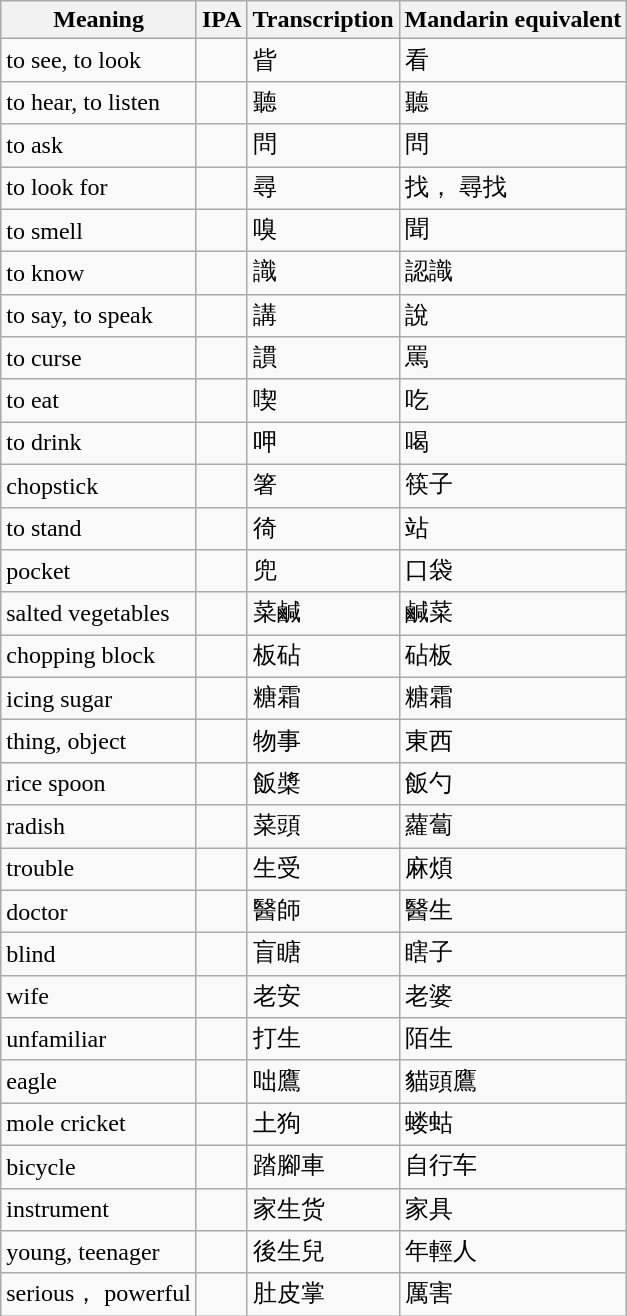<table class="wikitable">
<tr>
<th>Meaning</th>
<th>IPA</th>
<th>Transcription</th>
<th>Mandarin equivalent</th>
</tr>
<tr>
<td>to see, to look</td>
<td></td>
<td>眥</td>
<td>看</td>
</tr>
<tr>
<td>to hear, to listen</td>
<td></td>
<td>聽</td>
<td>聽</td>
</tr>
<tr>
<td>to ask</td>
<td></td>
<td>問</td>
<td>問</td>
</tr>
<tr>
<td>to look for</td>
<td></td>
<td>尋</td>
<td>找， 尋找</td>
</tr>
<tr>
<td>to smell</td>
<td></td>
<td>嗅</td>
<td>聞</td>
</tr>
<tr>
<td>to know</td>
<td></td>
<td>識</td>
<td>認識</td>
</tr>
<tr>
<td>to say, to speak</td>
<td></td>
<td>講</td>
<td>說</td>
</tr>
<tr>
<td>to curse</td>
<td></td>
<td>謴</td>
<td>罵</td>
</tr>
<tr>
<td>to eat</td>
<td></td>
<td>喫</td>
<td>吃</td>
</tr>
<tr>
<td>to drink</td>
<td></td>
<td>呷</td>
<td>喝</td>
</tr>
<tr>
<td>chopstick</td>
<td></td>
<td>箸</td>
<td>筷子</td>
</tr>
<tr>
<td>to stand</td>
<td></td>
<td>徛</td>
<td>站</td>
</tr>
<tr>
<td>pocket</td>
<td></td>
<td>兜</td>
<td>口袋</td>
</tr>
<tr>
<td>salted vegetables</td>
<td></td>
<td>菜鹹</td>
<td>鹹菜</td>
</tr>
<tr>
<td>chopping block</td>
<td></td>
<td>板砧</td>
<td>砧板</td>
</tr>
<tr>
<td>icing sugar</td>
<td></td>
<td>糖霜</td>
<td>糖霜</td>
</tr>
<tr>
<td>thing, object</td>
<td></td>
<td>物事</td>
<td>東西</td>
</tr>
<tr>
<td>rice spoon</td>
<td></td>
<td>飯槳</td>
<td>飯勺</td>
</tr>
<tr>
<td>radish</td>
<td></td>
<td>菜頭</td>
<td>蘿蔔</td>
</tr>
<tr>
<td>trouble</td>
<td></td>
<td>生受</td>
<td>麻煩</td>
</tr>
<tr>
<td>doctor</td>
<td></td>
<td>醫師</td>
<td>醫生</td>
</tr>
<tr>
<td>blind</td>
<td></td>
<td>盲瞊</td>
<td>瞎子</td>
</tr>
<tr>
<td>wife</td>
<td></td>
<td>老安</td>
<td>老婆</td>
</tr>
<tr>
<td>unfamiliar</td>
<td></td>
<td>打生</td>
<td>陌生</td>
</tr>
<tr>
<td>eagle</td>
<td></td>
<td>咄鷹</td>
<td>貓頭鷹</td>
</tr>
<tr>
<td>mole cricket</td>
<td></td>
<td>土狗</td>
<td>蝼蛄</td>
</tr>
<tr>
<td>bicycle</td>
<td></td>
<td>踏腳車</td>
<td>自行车</td>
</tr>
<tr>
<td>instrument</td>
<td></td>
<td>家生货</td>
<td>家具</td>
</tr>
<tr>
<td>young, teenager</td>
<td></td>
<td>後生兒</td>
<td>年輕人</td>
</tr>
<tr>
<td>serious， powerful</td>
<td></td>
<td>肚皮掌</td>
<td>厲害</td>
</tr>
</table>
